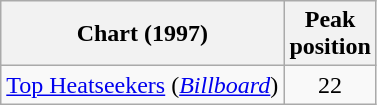<table class="wikitable">
<tr>
<th>Chart (1997)</th>
<th>Peak<br>position</th>
</tr>
<tr>
<td><a href='#'>Top Heatseekers</a> (<em><a href='#'>Billboard</a></em>)</td>
<td style="text-align:center;">22</td>
</tr>
</table>
